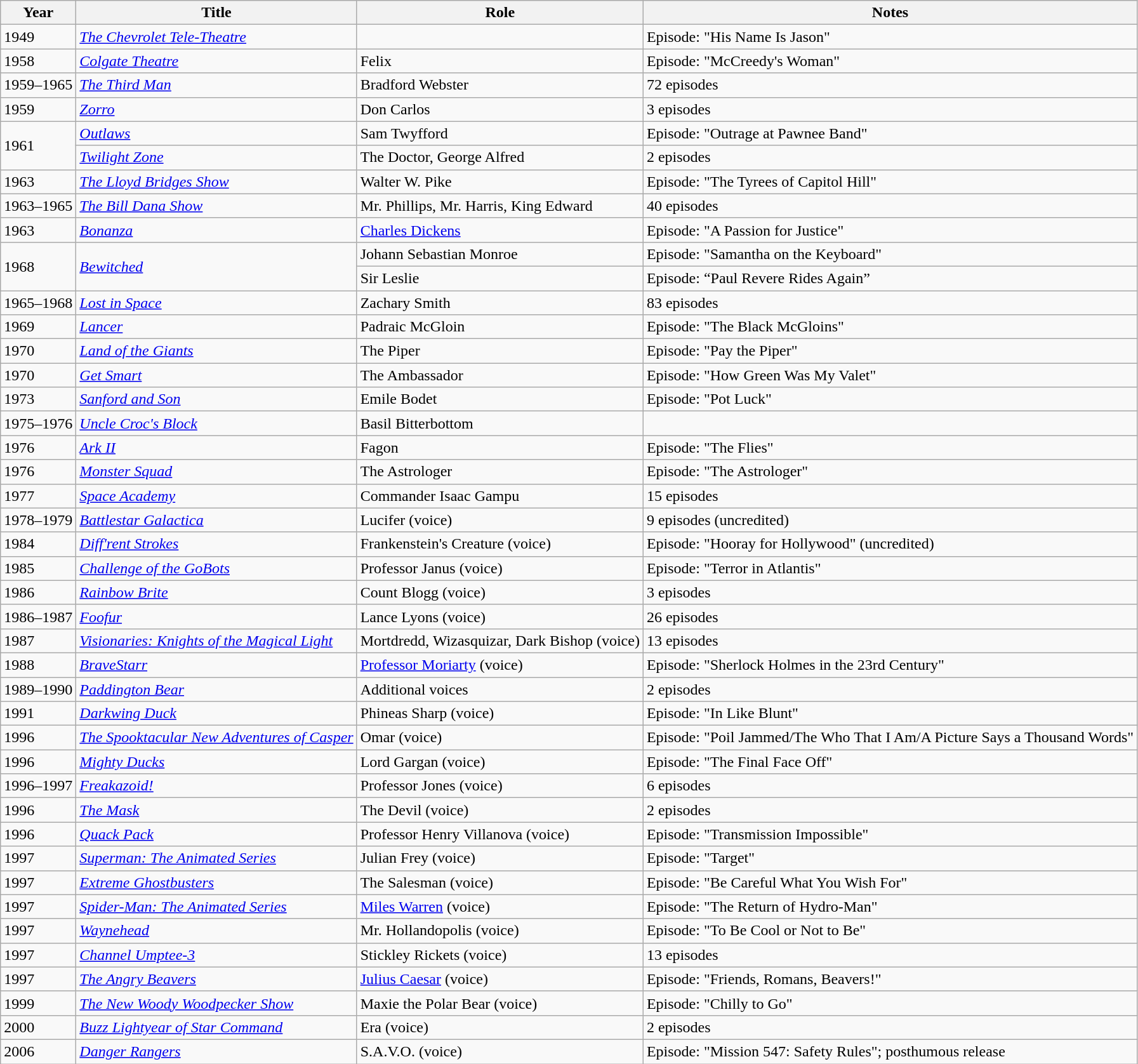<table class="wikitable sortable">
<tr>
<th>Year</th>
<th>Title</th>
<th>Role</th>
<th>Notes</th>
</tr>
<tr>
<td>1949</td>
<td><em><a href='#'>The Chevrolet Tele-Theatre</a></em></td>
<td></td>
<td>Episode: "His Name Is Jason"</td>
</tr>
<tr>
<td>1958</td>
<td><em><a href='#'>Colgate Theatre</a></em></td>
<td>Felix</td>
<td>Episode: "McCreedy's Woman"</td>
</tr>
<tr>
<td>1959–1965</td>
<td><em><a href='#'>The Third Man</a></em></td>
<td>Bradford Webster</td>
<td>72 episodes</td>
</tr>
<tr>
<td>1959</td>
<td><em><a href='#'>Zorro</a></em></td>
<td>Don Carlos</td>
<td>3 episodes</td>
</tr>
<tr>
<td rowspan="2">1961</td>
<td><em><a href='#'>Outlaws</a></em></td>
<td>Sam Twyfford</td>
<td>Episode: "Outrage at Pawnee Band"</td>
</tr>
<tr>
<td><em><a href='#'>Twilight Zone</a></em></td>
<td>The Doctor, George Alfred</td>
<td>2 episodes</td>
</tr>
<tr>
<td>1963</td>
<td><em><a href='#'>The Lloyd Bridges Show</a></em></td>
<td>Walter W. Pike</td>
<td>Episode: "The Tyrees of Capitol Hill"</td>
</tr>
<tr>
<td>1963–1965</td>
<td><em><a href='#'>The Bill Dana Show</a></em></td>
<td>Mr. Phillips, Mr. Harris, King Edward</td>
<td>40 episodes</td>
</tr>
<tr>
<td>1963</td>
<td><em><a href='#'>Bonanza</a></em></td>
<td><a href='#'>Charles Dickens</a></td>
<td>Episode: "A Passion for Justice"</td>
</tr>
<tr>
<td rowspan="2">1968</td>
<td rowspan="2"><em><a href='#'>Bewitched</a></em></td>
<td>Johann Sebastian Monroe</td>
<td>Episode: "Samantha on the Keyboard"</td>
</tr>
<tr>
<td>Sir Leslie</td>
<td>Episode: “Paul Revere Rides Again”</td>
</tr>
<tr>
<td>1965–1968</td>
<td><em><a href='#'>Lost in Space</a></em></td>
<td>Zachary Smith</td>
<td>83 episodes</td>
</tr>
<tr>
<td>1969</td>
<td><em><a href='#'>Lancer</a></em></td>
<td>Padraic McGloin</td>
<td>Episode: "The Black McGloins"</td>
</tr>
<tr>
<td>1970</td>
<td><em><a href='#'>Land of the Giants</a></em></td>
<td>The Piper</td>
<td>Episode: "Pay the Piper"</td>
</tr>
<tr>
<td>1970</td>
<td><em><a href='#'>Get Smart</a></em></td>
<td>The Ambassador</td>
<td>Episode: "How Green Was My Valet"</td>
</tr>
<tr>
<td>1973</td>
<td><em><a href='#'>Sanford and Son</a></em></td>
<td>Emile Bodet</td>
<td>Episode: "Pot Luck"</td>
</tr>
<tr>
<td>1975–1976</td>
<td><em><a href='#'>Uncle Croc's Block</a></em></td>
<td>Basil Bitterbottom</td>
<td></td>
</tr>
<tr>
<td>1976</td>
<td><em><a href='#'>Ark II</a></em></td>
<td>Fagon</td>
<td>Episode: "The Flies"</td>
</tr>
<tr>
<td>1976</td>
<td><em><a href='#'>Monster Squad</a></em></td>
<td>The Astrologer</td>
<td>Episode: "The Astrologer"</td>
</tr>
<tr>
<td>1977</td>
<td><em><a href='#'>Space Academy</a></em></td>
<td>Commander Isaac Gampu</td>
<td>15 episodes</td>
</tr>
<tr>
<td>1978–1979</td>
<td><em><a href='#'>Battlestar Galactica</a></em></td>
<td>Lucifer (voice)</td>
<td>9 episodes (uncredited)</td>
</tr>
<tr>
<td>1984</td>
<td><em><a href='#'>Diff'rent Strokes</a></em></td>
<td>Frankenstein's Creature (voice)</td>
<td>Episode: "Hooray for Hollywood" (uncredited)</td>
</tr>
<tr>
<td>1985</td>
<td><em><a href='#'>Challenge of the GoBots</a></em></td>
<td>Professor Janus (voice)</td>
<td>Episode: "Terror in Atlantis"</td>
</tr>
<tr>
<td>1986</td>
<td><em><a href='#'>Rainbow Brite</a></em></td>
<td>Count Blogg (voice)</td>
<td>3 episodes</td>
</tr>
<tr>
<td>1986–1987</td>
<td><em><a href='#'>Foofur</a></em></td>
<td>Lance Lyons (voice)</td>
<td>26 episodes</td>
</tr>
<tr>
<td>1987</td>
<td><em><a href='#'>Visionaries: Knights of the Magical Light</a></em></td>
<td>Mortdredd, Wizasquizar, Dark Bishop (voice)</td>
<td>13 episodes</td>
</tr>
<tr>
<td>1988</td>
<td><em><a href='#'>BraveStarr</a></em></td>
<td><a href='#'>Professor Moriarty</a> (voice)</td>
<td>Episode: "Sherlock Holmes in the 23rd Century"</td>
</tr>
<tr>
<td>1989–1990</td>
<td><em><a href='#'>Paddington Bear</a></em></td>
<td>Additional voices</td>
<td>2 episodes</td>
</tr>
<tr>
<td>1991</td>
<td><em><a href='#'>Darkwing Duck</a></em></td>
<td>Phineas Sharp (voice)</td>
<td>Episode: "In Like Blunt"</td>
</tr>
<tr>
<td>1996</td>
<td><em><a href='#'>The Spooktacular New Adventures of Casper</a></em></td>
<td>Omar (voice)</td>
<td>Episode: "Poil Jammed/The Who That I Am/A Picture Says a Thousand Words"</td>
</tr>
<tr>
<td>1996</td>
<td><em><a href='#'>Mighty Ducks</a></em></td>
<td>Lord Gargan (voice)</td>
<td>Episode: "The Final Face Off"</td>
</tr>
<tr>
<td>1996–1997</td>
<td><em><a href='#'>Freakazoid!</a></em></td>
<td>Professor Jones (voice)</td>
<td>6 episodes</td>
</tr>
<tr>
<td>1996</td>
<td><em><a href='#'>The Mask</a></em></td>
<td>The Devil (voice)</td>
<td>2 episodes</td>
</tr>
<tr>
<td>1996</td>
<td><em><a href='#'>Quack Pack</a></em></td>
<td>Professor Henry Villanova (voice)</td>
<td>Episode: "Transmission Impossible"</td>
</tr>
<tr>
<td>1997</td>
<td><em><a href='#'>Superman: The Animated Series</a></em></td>
<td>Julian Frey (voice)</td>
<td>Episode: "Target"</td>
</tr>
<tr>
<td>1997</td>
<td><em><a href='#'>Extreme Ghostbusters</a></em></td>
<td>The Salesman (voice)</td>
<td>Episode: "Be Careful What You Wish For"</td>
</tr>
<tr>
<td>1997</td>
<td><em><a href='#'>Spider-Man: The Animated Series</a></em></td>
<td><a href='#'>Miles Warren</a> (voice)</td>
<td>Episode: "The Return of Hydro-Man"</td>
</tr>
<tr>
<td>1997</td>
<td><em><a href='#'>Waynehead</a></em></td>
<td>Mr. Hollandopolis (voice)</td>
<td>Episode: "To Be Cool or Not to Be"</td>
</tr>
<tr>
<td>1997</td>
<td><em><a href='#'>Channel Umptee-3</a></em></td>
<td>Stickley Rickets (voice)</td>
<td>13 episodes</td>
</tr>
<tr>
<td>1997</td>
<td><em><a href='#'>The Angry Beavers</a></em></td>
<td><a href='#'>Julius Caesar</a> (voice)</td>
<td>Episode: "Friends, Romans, Beavers!"</td>
</tr>
<tr>
<td>1999</td>
<td><em><a href='#'>The New Woody Woodpecker Show</a></em></td>
<td>Maxie the Polar Bear (voice)</td>
<td>Episode: "Chilly to Go"</td>
</tr>
<tr>
<td>2000</td>
<td><em><a href='#'>Buzz Lightyear of Star Command</a></em></td>
<td>Era (voice)</td>
<td>2 episodes</td>
</tr>
<tr>
<td>2006</td>
<td><em><a href='#'>Danger Rangers</a></em></td>
<td>S.A.V.O. (voice)</td>
<td>Episode: "Mission 547: Safety Rules"; posthumous release</td>
</tr>
</table>
